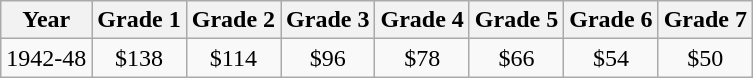<table class="wikitable" style="text-align:center">
<tr>
<th>Year</th>
<th>Grade 1</th>
<th>Grade 2</th>
<th>Grade 3</th>
<th>Grade 4</th>
<th>Grade 5</th>
<th>Grade 6</th>
<th>Grade 7</th>
</tr>
<tr>
<td>1942-48</td>
<td>$138</td>
<td>$114</td>
<td>$96</td>
<td>$78</td>
<td>$66</td>
<td>$54</td>
<td>$50</td>
</tr>
</table>
